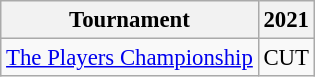<table class="wikitable" style="font-size:95%;text-align:center;">
<tr>
<th>Tournament</th>
<th>2021</th>
</tr>
<tr>
<td align=left><a href='#'>The Players Championship</a></td>
<td>CUT</td>
</tr>
</table>
